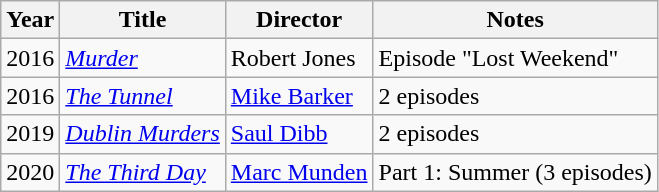<table class="wikitable">
<tr>
<th>Year</th>
<th>Title</th>
<th>Director</th>
<th>Notes</th>
</tr>
<tr>
<td>2016</td>
<td><em><a href='#'>Murder</a></em></td>
<td>Robert Jones</td>
<td>Episode "Lost Weekend"</td>
</tr>
<tr>
<td>2016</td>
<td><em><a href='#'>The Tunnel</a></em></td>
<td><a href='#'>Mike Barker</a></td>
<td>2 episodes</td>
</tr>
<tr>
<td>2019</td>
<td><em><a href='#'>Dublin Murders</a></em></td>
<td><a href='#'>Saul Dibb</a></td>
<td>2 episodes</td>
</tr>
<tr>
<td>2020</td>
<td><em><a href='#'>The Third Day</a></em></td>
<td><a href='#'>Marc Munden</a></td>
<td>Part 1: Summer (3 episodes)</td>
</tr>
</table>
